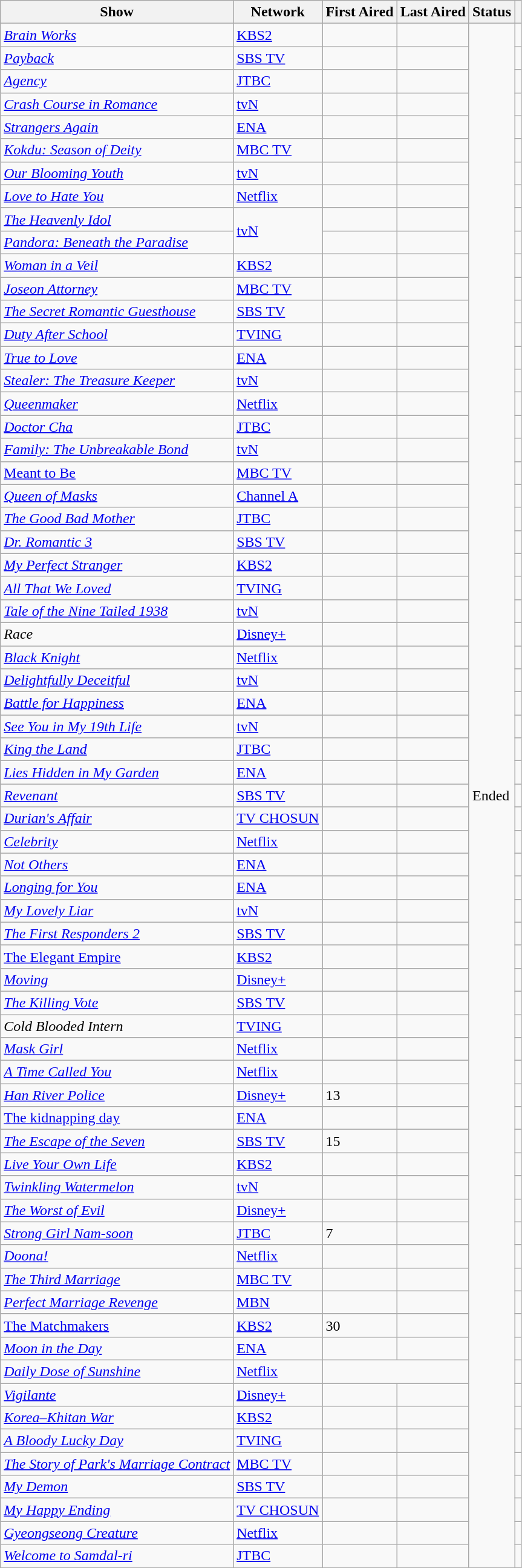<table class="wikitable sortable">
<tr>
<th scope="col">Show</th>
<th scope="col">Network</th>
<th scope="col">First Aired</th>
<th scope="col">Last Aired</th>
<th scope="col">Status</th>
<th class="unsortable" scope="col"></th>
</tr>
<tr>
<td><em><a href='#'>Brain Works</a></em></td>
<td><a href='#'>KBS2</a></td>
<td></td>
<td></td>
<td rowspan="67">Ended</td>
<td></td>
</tr>
<tr>
<td><em><a href='#'>Payback</a></em></td>
<td><a href='#'>SBS TV</a></td>
<td></td>
<td></td>
<td></td>
</tr>
<tr>
<td><em><a href='#'>Agency</a></em></td>
<td><a href='#'>JTBC</a></td>
<td></td>
<td></td>
<td></td>
</tr>
<tr>
<td><em><a href='#'>Crash Course in Romance</a></em></td>
<td><a href='#'>tvN</a></td>
<td></td>
<td></td>
<td></td>
</tr>
<tr>
<td><em><a href='#'>Strangers Again</a></em></td>
<td><a href='#'>ENA</a></td>
<td></td>
<td></td>
<td></td>
</tr>
<tr>
<td><em><a href='#'>Kokdu: Season of Deity</a></em></td>
<td><a href='#'>MBC TV</a></td>
<td></td>
<td></td>
<td></td>
</tr>
<tr>
<td><em><a href='#'>Our Blooming Youth</a></em></td>
<td><a href='#'>tvN</a></td>
<td></td>
<td></td>
<td></td>
</tr>
<tr>
<td><em><a href='#'>Love to Hate You</a></em></td>
<td><a href='#'>Netflix</a></td>
<td></td>
<td></td>
<td></td>
</tr>
<tr>
<td><em><a href='#'>The Heavenly Idol</a></em></td>
<td rowspan="2"><a href='#'>tvN</a></td>
<td></td>
<td></td>
<td></td>
</tr>
<tr>
<td><em><a href='#'>Pandora: Beneath the Paradise</a></em></td>
<td></td>
<td></td>
<td></td>
</tr>
<tr>
<td><em><a href='#'>Woman in a Veil</a></em></td>
<td><a href='#'>KBS2</a></td>
<td></td>
<td></td>
<td></td>
</tr>
<tr>
<td><em><a href='#'>Joseon Attorney</a></em></td>
<td><a href='#'>MBC TV</a></td>
<td></td>
<td></td>
<td></td>
</tr>
<tr>
<td><em><a href='#'>The Secret Romantic Guesthouse</a></em></td>
<td><a href='#'>SBS TV</a></td>
<td></td>
<td></td>
<td></td>
</tr>
<tr>
<td><em><a href='#'>Duty After School</a></em></td>
<td><a href='#'>TVING</a></td>
<td></td>
<td></td>
<td></td>
</tr>
<tr>
<td><em><a href='#'>True to Love</a></em></td>
<td><a href='#'>ENA</a></td>
<td></td>
<td></td>
<td></td>
</tr>
<tr>
<td><em><a href='#'>Stealer: The Treasure Keeper</a></em></td>
<td><a href='#'>tvN</a></td>
<td></td>
<td></td>
<td></td>
</tr>
<tr>
<td><em><a href='#'>Queenmaker</a></em></td>
<td><a href='#'>Netflix</a></td>
<td></td>
<td></td>
<td></td>
</tr>
<tr>
<td><em><a href='#'>Doctor Cha</a></em></td>
<td><a href='#'>JTBC</a></td>
<td></td>
<td></td>
<td></td>
</tr>
<tr>
<td><em><a href='#'>Family: The Unbreakable Bond</a></em></td>
<td><a href='#'>tvN</a></td>
<td></td>
<td></td>
<td></td>
</tr>
<tr>
<td><a href='#'>Meant to Be</a></td>
<td><a href='#'>MBC TV</a></td>
<td></td>
<td></td>
<td></td>
</tr>
<tr>
<td><em><a href='#'>Queen of Masks</a></em></td>
<td><a href='#'>Channel A</a></td>
<td></td>
<td></td>
<td></td>
</tr>
<tr>
<td><em><a href='#'>The Good Bad Mother</a></em></td>
<td><a href='#'>JTBC</a></td>
<td></td>
<td></td>
<td></td>
</tr>
<tr>
<td><em><a href='#'>Dr. Romantic 3</a></em></td>
<td><a href='#'>SBS TV</a></td>
<td></td>
<td></td>
<td></td>
</tr>
<tr>
<td><em><a href='#'>My Perfect Stranger</a></em></td>
<td><a href='#'>KBS2</a></td>
<td></td>
<td></td>
<td></td>
</tr>
<tr>
<td><em><a href='#'>All That We Loved</a></em></td>
<td><a href='#'>TVING</a></td>
<td></td>
<td></td>
<td></td>
</tr>
<tr>
<td><em><a href='#'>Tale of the Nine Tailed 1938</a></em></td>
<td><a href='#'>tvN</a></td>
<td></td>
<td></td>
<td></td>
</tr>
<tr>
<td><em>Race</em></td>
<td><a href='#'>Disney+</a></td>
<td></td>
<td></td>
<td></td>
</tr>
<tr>
<td><em><a href='#'>Black Knight</a></em></td>
<td><a href='#'>Netflix</a></td>
<td></td>
<td></td>
<td></td>
</tr>
<tr>
<td><em><a href='#'>Delightfully Deceitful</a></em></td>
<td><a href='#'>tvN</a></td>
<td></td>
<td></td>
<td></td>
</tr>
<tr>
<td><em><a href='#'>Battle for Happiness</a></em></td>
<td><a href='#'>ENA</a></td>
<td></td>
<td></td>
<td></td>
</tr>
<tr>
<td><em><a href='#'>See You in My 19th Life</a></em></td>
<td><a href='#'>tvN</a></td>
<td></td>
<td></td>
<td></td>
</tr>
<tr>
<td><em><a href='#'>King the Land</a></em></td>
<td><a href='#'>JTBC</a></td>
<td></td>
<td></td>
<td></td>
</tr>
<tr>
<td><em><a href='#'>Lies Hidden in My Garden</a></em></td>
<td><a href='#'>ENA</a></td>
<td></td>
<td></td>
<td></td>
</tr>
<tr>
<td><em><a href='#'>Revenant</a></em></td>
<td><a href='#'>SBS TV</a></td>
<td></td>
<td></td>
<td></td>
</tr>
<tr>
<td><em><a href='#'>Durian's Affair</a></em></td>
<td><a href='#'>TV CHOSUN</a></td>
<td></td>
<td></td>
<td></td>
</tr>
<tr>
<td><em><a href='#'>Celebrity</a></em></td>
<td><a href='#'>Netflix</a></td>
<td></td>
<td></td>
<td></td>
</tr>
<tr>
<td><em><a href='#'>Not Others</a></em></td>
<td><a href='#'>ENA</a></td>
<td></td>
<td></td>
<td></td>
</tr>
<tr>
<td><em><a href='#'>Longing for You</a></em></td>
<td><a href='#'>ENA</a></td>
<td></td>
<td></td>
<td></td>
</tr>
<tr>
<td><em><a href='#'>My Lovely Liar</a></em></td>
<td><a href='#'>tvN</a></td>
<td></td>
<td></td>
<td></td>
</tr>
<tr>
<td><em><a href='#'>The First Responders 2</a></em></td>
<td><a href='#'>SBS TV</a></td>
<td></td>
<td></td>
<td></td>
</tr>
<tr>
<td><a href='#'>The Elegant Empire</a></td>
<td><a href='#'>KBS2</a></td>
<td></td>
<td></td>
<td></td>
</tr>
<tr>
<td><em><a href='#'>Moving</a></em></td>
<td><a href='#'>Disney+</a></td>
<td></td>
<td></td>
<td></td>
</tr>
<tr>
<td><em><a href='#'>The Killing Vote</a></em></td>
<td><a href='#'>SBS TV</a></td>
<td></td>
<td></td>
<td></td>
</tr>
<tr>
<td><em>Cold Blooded Intern</em></td>
<td><a href='#'>TVING</a></td>
<td></td>
<td></td>
<td></td>
</tr>
<tr>
<td><em><a href='#'>Mask Girl</a></em></td>
<td><a href='#'>Netflix</a></td>
<td></td>
<td></td>
<td></td>
</tr>
<tr>
<td><em><a href='#'>A Time Called You</a></em></td>
<td><a href='#'>Netflix</a></td>
<td></td>
<td></td>
<td></td>
</tr>
<tr>
<td><em><a href='#'>Han River Police</a></em></td>
<td><a href='#'>Disney+</a></td>
<td> 13</td>
<td></td>
<td></td>
</tr>
<tr>
<td><a href='#'>The kidnapping day</a></td>
<td><a href='#'>ENA</a></td>
<td></td>
<td></td>
<td></td>
</tr>
<tr>
<td><em><a href='#'>The Escape of the Seven</a></em></td>
<td><a href='#'>SBS TV</a></td>
<td> 15</td>
<td></td>
<td></td>
</tr>
<tr>
<td><em><a href='#'>Live Your Own Life</a></em></td>
<td><a href='#'>KBS2</a></td>
<td></td>
<td></td>
<td></td>
</tr>
<tr>
<td><em><a href='#'>Twinkling Watermelon</a></em></td>
<td><a href='#'>tvN</a></td>
<td></td>
<td></td>
<td></td>
</tr>
<tr>
<td><em><a href='#'>The Worst of Evil</a></em></td>
<td><a href='#'>Disney+</a></td>
<td></td>
<td></td>
<td></td>
</tr>
<tr>
<td><em><a href='#'>Strong Girl Nam-soon</a></em></td>
<td><a href='#'>JTBC</a></td>
<td> 7</td>
<td></td>
<td></td>
</tr>
<tr>
<td><em><a href='#'>Doona!</a></em></td>
<td><a href='#'>Netflix</a></td>
<td></td>
<td></td>
<td></td>
</tr>
<tr>
<td><em><a href='#'>The Third Marriage</a></em></td>
<td><a href='#'>MBC TV</a></td>
<td></td>
<td></td>
<td></td>
</tr>
<tr>
<td><em><a href='#'>Perfect Marriage Revenge</a></em></td>
<td><a href='#'>MBN</a></td>
<td></td>
<td></td>
<td></td>
</tr>
<tr>
<td><a href='#'>The Matchmakers</a></td>
<td><a href='#'>KBS2</a></td>
<td> 30</td>
<td></td>
<td></td>
</tr>
<tr>
<td><em><a href='#'>Moon in the Day</a></em></td>
<td><a href='#'>ENA</a></td>
<td></td>
<td></td>
<td></td>
</tr>
<tr>
<td><em><a href='#'>Daily Dose of Sunshine</a></em></td>
<td><a href='#'>Netflix</a></td>
<td colspan="2" style="text-align:center"></td>
<td></td>
</tr>
<tr>
<td><em><a href='#'>Vigilante</a></em></td>
<td><a href='#'>Disney+</a></td>
<td></td>
<td></td>
<td></td>
</tr>
<tr>
<td><em><a href='#'>Korea–Khitan War</a></em></td>
<td><a href='#'>KBS2</a></td>
<td></td>
<td></td>
<td></td>
</tr>
<tr>
<td><em><a href='#'>A Bloody Lucky Day</a></em></td>
<td><a href='#'>TVING</a></td>
<td></td>
<td></td>
<td></td>
</tr>
<tr>
<td><em><a href='#'>The Story of Park's Marriage Contract</a></em></td>
<td><a href='#'>MBC TV</a></td>
<td></td>
<td></td>
<td></td>
</tr>
<tr>
<td><em><a href='#'>My Demon</a></em></td>
<td><a href='#'>SBS TV</a></td>
<td></td>
<td></td>
<td></td>
</tr>
<tr>
<td><em><a href='#'>My Happy Ending</a></em></td>
<td><a href='#'>TV CHOSUN</a></td>
<td></td>
<td></td>
<td></td>
</tr>
<tr>
<td><em><a href='#'>Gyeongseong Creature</a></em></td>
<td><a href='#'>Netflix</a></td>
<td></td>
<td></td>
<td></td>
</tr>
<tr>
<td><em><a href='#'>Welcome to Samdal-ri</a></em></td>
<td><a href='#'>JTBC</a></td>
<td></td>
<td></td>
<td></td>
</tr>
</table>
